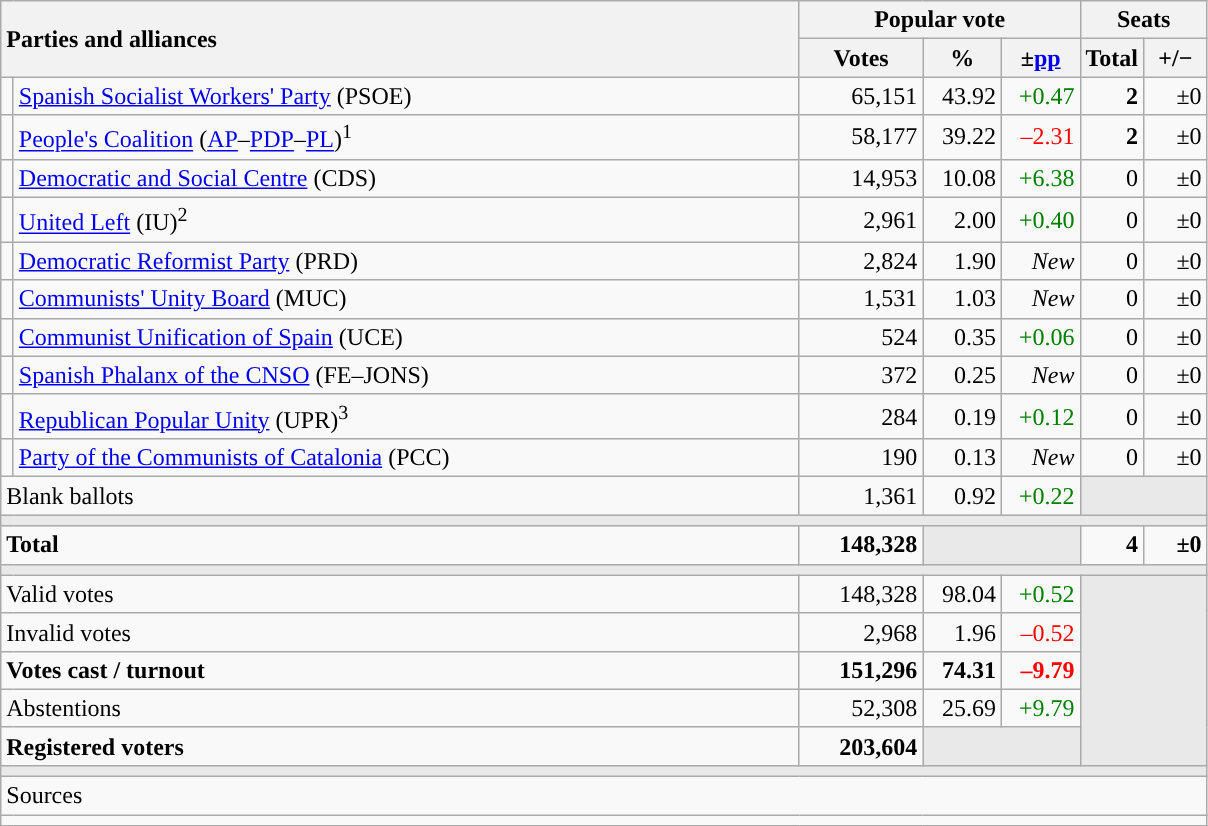<table class="wikitable" style="text-align:right;">
<tr>
<th style="text-align:left;" rowspan="2" colspan="2" width="525">Parties and alliances</th>
<th colspan="3">Popular vote</th>
<th colspan="2">Seats</th>
</tr>
<tr>
<th width="75">Votes</th>
<th width="45">%</th>
<th width="45">±<a href='#'>pp</a></th>
<th width="35">Total</th>
<th width="35">+/−</th>
</tr>
<tr>
<td width="1" style="color:inherit;background:"></td>
<td align="left"><a href='#'>Spanish Socialist Workers' Party</a> (PSOE)</td>
<td>65,151</td>
<td>43.92</td>
<td style="color:green;">+0.47</td>
<td><strong>2</strong></td>
<td>±0</td>
</tr>
<tr>
<td style="color:inherit;background:"></td>
<td align="left"><a href='#'>People's Coalition</a> (<a href='#'>AP</a>–<a href='#'>PDP</a>–<a href='#'>PL</a>)<sup>1</sup></td>
<td>58,177</td>
<td>39.22</td>
<td style="color:red;">–2.31</td>
<td><strong>2</strong></td>
<td>±0</td>
</tr>
<tr>
<td style="color:inherit;background:"></td>
<td align="left"><a href='#'>Democratic and Social Centre</a> (CDS)</td>
<td>14,953</td>
<td>10.08</td>
<td style="color:green;">+6.38</td>
<td>0</td>
<td>±0</td>
</tr>
<tr>
<td style="color:inherit;background:"></td>
<td align="left"><a href='#'>United Left</a> (IU)<sup>2</sup></td>
<td>2,961</td>
<td>2.00</td>
<td style="color:green;">+0.40</td>
<td>0</td>
<td>±0</td>
</tr>
<tr>
<td style="color:inherit;background:"></td>
<td align="left"><a href='#'>Democratic Reformist Party</a> (PRD)</td>
<td>2,824</td>
<td>1.90</td>
<td><em>New</em></td>
<td>0</td>
<td>±0</td>
</tr>
<tr>
<td style="color:inherit;background:"></td>
<td align="left"><a href='#'>Communists' Unity Board</a> (MUC)</td>
<td>1,531</td>
<td>1.03</td>
<td><em>New</em></td>
<td>0</td>
<td>±0</td>
</tr>
<tr>
<td style="color:inherit;background:"></td>
<td align="left"><a href='#'>Communist Unification of Spain</a> (UCE)</td>
<td>524</td>
<td>0.35</td>
<td style="color:green;">+0.06</td>
<td>0</td>
<td>±0</td>
</tr>
<tr>
<td style="color:inherit;background:"></td>
<td align="left"><a href='#'>Spanish Phalanx of the CNSO</a> (FE–JONS)</td>
<td>372</td>
<td>0.25</td>
<td><em>New</em></td>
<td>0</td>
<td>±0</td>
</tr>
<tr>
<td style="color:inherit;background:"></td>
<td align="left"><a href='#'>Republican Popular Unity</a> (UPR)<sup>3</sup></td>
<td>284</td>
<td>0.19</td>
<td style="color:green;">+0.12</td>
<td>0</td>
<td>±0</td>
</tr>
<tr>
<td style="color:inherit;background:"></td>
<td align="left"><a href='#'>Party of the Communists of Catalonia</a> (PCC)</td>
<td>190</td>
<td>0.13</td>
<td><em>New</em></td>
<td>0</td>
<td>±0</td>
</tr>
<tr>
<td align="left" colspan="2">Blank ballots</td>
<td>1,361</td>
<td>0.92</td>
<td style="color:green;">+0.22</td>
<td bgcolor="#E9E9E9" colspan="2"></td>
</tr>
<tr>
<td colspan="7" bgcolor="#E9E9E9"></td>
</tr>
<tr style="font-weight:bold;">
<td align="left" colspan="2">Total</td>
<td>148,328</td>
<td bgcolor="#E9E9E9" colspan="2"></td>
<td>4</td>
<td>±0</td>
</tr>
<tr>
<td colspan="7" bgcolor="#E9E9E9"></td>
</tr>
<tr>
<td align="left" colspan="2">Valid votes</td>
<td>148,328</td>
<td>98.04</td>
<td style="color:green;">+0.52</td>
<td bgcolor="#E9E9E9" colspan="2" rowspan="5"></td>
</tr>
<tr>
<td align="left" colspan="2">Invalid votes</td>
<td>2,968</td>
<td>1.96</td>
<td style="color:red;">–0.52</td>
</tr>
<tr style="font-weight:bold;">
<td align="left" colspan="2">Votes cast / turnout</td>
<td>151,296</td>
<td>74.31</td>
<td style="color:red;">–9.79</td>
</tr>
<tr>
<td align="left" colspan="2">Abstentions</td>
<td>52,308</td>
<td>25.69</td>
<td style="color:green;">+9.79</td>
</tr>
<tr style="font-weight:bold;">
<td align="left" colspan="2">Registered voters</td>
<td>203,604</td>
<td bgcolor="#E9E9E9" colspan="2"></td>
</tr>
<tr>
<td colspan="7" bgcolor="#E9E9E9"></td>
</tr>
<tr>
<td align="left" colspan="7">Sources</td>
</tr>
<tr>
<td colspan="7" style="text-align:left; max-width:790px;"></td>
</tr>
</table>
